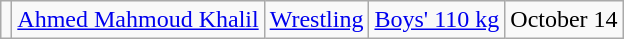<table class="wikitable sortable">
<tr>
<td></td>
<td><a href='#'>Ahmed Mahmoud Khalil</a></td>
<td><a href='#'>Wrestling</a></td>
<td><a href='#'>Boys' 110 kg</a></td>
<td>October 14</td>
</tr>
</table>
